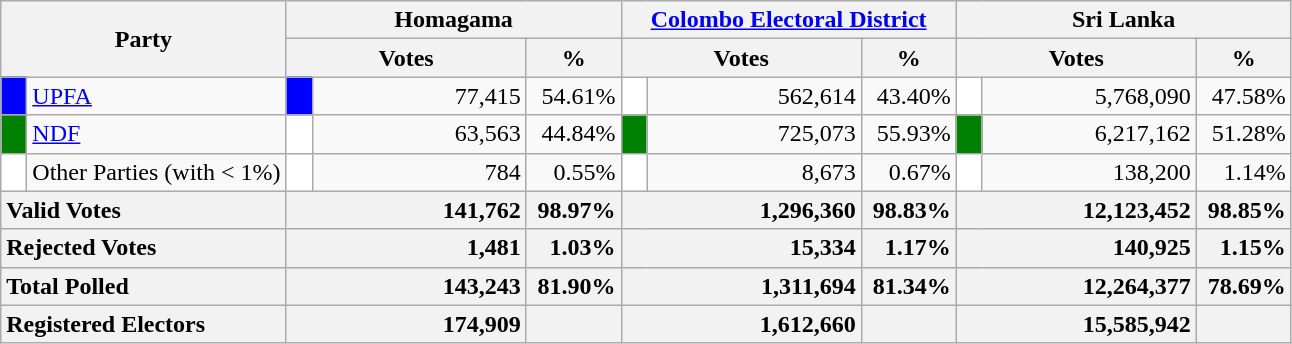<table class="wikitable">
<tr>
<th colspan="2" width="144px"rowspan="2">Party</th>
<th colspan="3" width="216px">Homagama</th>
<th colspan="3" width="216px"><a href='#'>Colombo Electoral District</a></th>
<th colspan="3" width="216px">Sri Lanka</th>
</tr>
<tr>
<th colspan="2" width="144px">Votes</th>
<th>%</th>
<th colspan="2" width="144px">Votes</th>
<th>%</th>
<th colspan="2" width="144px">Votes</th>
<th>%</th>
</tr>
<tr>
<td style="background-color:blue;" width="10px"></td>
<td style="text-align:left;"><a href='#'>UPFA</a></td>
<td style="background-color:blue;" width="10px"></td>
<td style="text-align:right;">77,415</td>
<td style="text-align:right;">54.61%</td>
<td style="background-color:white;" width="10px"></td>
<td style="text-align:right;">562,614</td>
<td style="text-align:right;">43.40%</td>
<td style="background-color:white;" width="10px"></td>
<td style="text-align:right;">5,768,090</td>
<td style="text-align:right;">47.58%</td>
</tr>
<tr>
<td style="background-color:green;" width="10px"></td>
<td style="text-align:left;"><a href='#'>NDF</a></td>
<td style="background-color:white;" width="10px"></td>
<td style="text-align:right;">63,563</td>
<td style="text-align:right;">44.84%</td>
<td style="background-color:green;" width="10px"></td>
<td style="text-align:right;">725,073</td>
<td style="text-align:right;">55.93%</td>
<td style="background-color:green;" width="10px"></td>
<td style="text-align:right;">6,217,162</td>
<td style="text-align:right;">51.28%</td>
</tr>
<tr>
<td style="background-color:white;" width="10px"></td>
<td style="text-align:left;">Other Parties (with < 1%)</td>
<td style="background-color:white;" width="10px"></td>
<td style="text-align:right;">784</td>
<td style="text-align:right;">0.55%</td>
<td style="background-color:white;" width="10px"></td>
<td style="text-align:right;">8,673</td>
<td style="text-align:right;">0.67%</td>
<td style="background-color:white;" width="10px"></td>
<td style="text-align:right;">138,200</td>
<td style="text-align:right;">1.14%</td>
</tr>
<tr>
<th colspan="2" width="144px"style="text-align:left;">Valid Votes</th>
<th style="text-align:right;"colspan="2" width="144px">141,762</th>
<th style="text-align:right;">98.97%</th>
<th style="text-align:right;"colspan="2" width="144px">1,296,360</th>
<th style="text-align:right;">98.83%</th>
<th style="text-align:right;"colspan="2" width="144px">12,123,452</th>
<th style="text-align:right;">98.85%</th>
</tr>
<tr>
<th colspan="2" width="144px"style="text-align:left;">Rejected Votes</th>
<th style="text-align:right;"colspan="2" width="144px">1,481</th>
<th style="text-align:right;">1.03%</th>
<th style="text-align:right;"colspan="2" width="144px">15,334</th>
<th style="text-align:right;">1.17%</th>
<th style="text-align:right;"colspan="2" width="144px">140,925</th>
<th style="text-align:right;">1.15%</th>
</tr>
<tr>
<th colspan="2" width="144px"style="text-align:left;">Total Polled</th>
<th style="text-align:right;"colspan="2" width="144px">143,243</th>
<th style="text-align:right;">81.90%</th>
<th style="text-align:right;"colspan="2" width="144px">1,311,694</th>
<th style="text-align:right;">81.34%</th>
<th style="text-align:right;"colspan="2" width="144px">12,264,377</th>
<th style="text-align:right;">78.69%</th>
</tr>
<tr>
<th colspan="2" width="144px"style="text-align:left;">Registered Electors</th>
<th style="text-align:right;"colspan="2" width="144px">174,909</th>
<th></th>
<th style="text-align:right;"colspan="2" width="144px">1,612,660</th>
<th></th>
<th style="text-align:right;"colspan="2" width="144px">15,585,942</th>
<th></th>
</tr>
</table>
